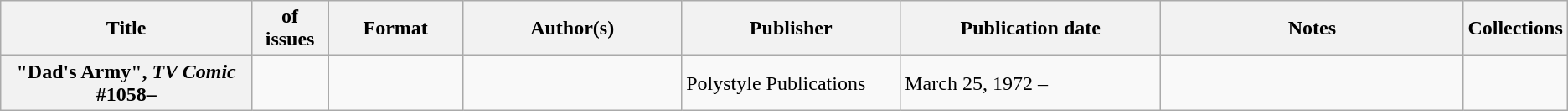<table class="wikitable">
<tr>
<th>Title</th>
<th style="width:40pt"> of issues</th>
<th style="width:75pt">Format</th>
<th style="width:125pt">Author(s)</th>
<th style="width:125pt">Publisher</th>
<th style="width:150pt">Publication date</th>
<th style="width:175pt">Notes</th>
<th>Collections</th>
</tr>
<tr>
<th>"Dad's Army", <em>TV Comic</em> #1058–</th>
<td></td>
<td></td>
<td></td>
<td>Polystyle Publications</td>
<td>March 25, 1972 –</td>
<td></td>
<td></td>
</tr>
</table>
